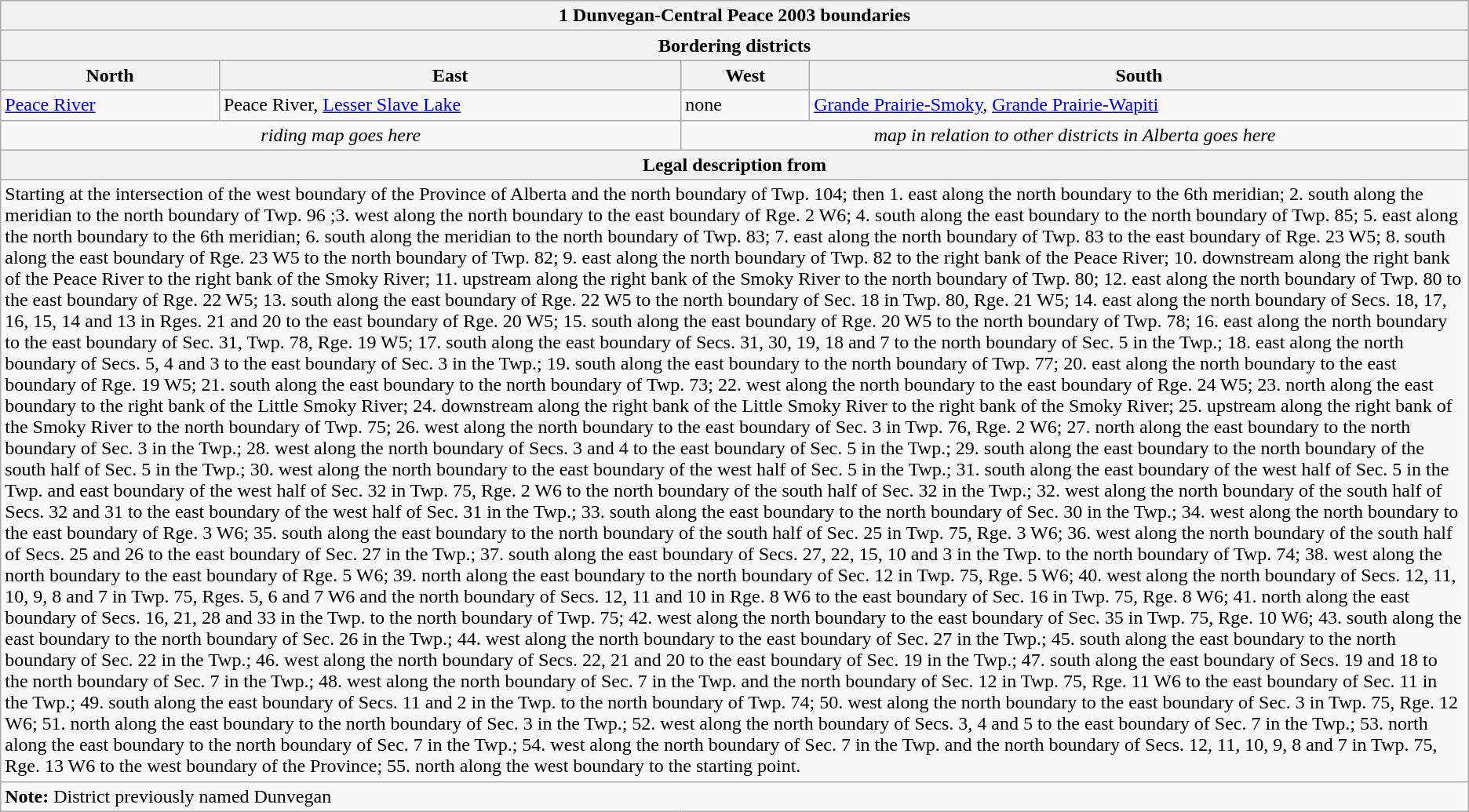<table class="wikitable collapsible collapsed">
<tr>
<th colspan=4>1 Dunvegan-Central Peace 2003 boundaries</th>
</tr>
<tr>
<th colspan=4>Bordering districts</th>
</tr>
<tr>
<th>North</th>
<th>East</th>
<th>West</th>
<th>South</th>
</tr>
<tr>
<td><a href='#'>Peace River</a></td>
<td>Peace River, <a href='#'>Lesser Slave Lake</a></td>
<td>none</td>
<td><a href='#'>Grande Prairie-Smoky</a>, <a href='#'>Grande Prairie-Wapiti</a></td>
</tr>
<tr>
<td colspan=2 align=center><em>riding map goes here</em></td>
<td colspan=2 align=center><em>map in relation to other districts in Alberta goes here</em></td>
</tr>
<tr>
<th colspan=4>Legal description from </th>
</tr>
<tr>
<td colspan=4>Starting at the intersection of the west boundary of the Province of Alberta and the north boundary of Twp. 104; then 1. east along the north boundary to the 6th meridian; 2. south along the meridian to the north boundary of Twp. 96 ;3. west along the north boundary to the east boundary of Rge. 2 W6; 4. south along the east boundary to the north boundary of Twp. 85; 5. east along the north boundary to the 6th meridian; 6. south along the meridian to the north boundary of Twp. 83; 7. east along the north boundary of Twp. 83 to the east boundary of Rge. 23 W5; 8. south along the east boundary of Rge. 23 W5 to the north boundary of Twp. 82; 9. east along the north boundary of Twp. 82 to the right bank of the Peace River; 10. downstream along the right bank of the Peace River to the right bank of the Smoky River; 11. upstream along the right bank of the Smoky River to the north boundary of Twp. 80; 12. east along the north boundary of Twp. 80 to the east boundary of Rge. 22 W5; 13. south along the east boundary of Rge. 22 W5 to the north boundary of Sec. 18 in Twp. 80, Rge. 21 W5; 14. east along the north boundary of Secs. 18, 17, 16, 15, 14 and 13 in Rges. 21 and 20 to the east boundary of Rge. 20 W5; 15. south along the east boundary of Rge. 20 W5 to the north boundary of Twp. 78; 16. east along the north boundary to the east boundary of Sec. 31, Twp. 78, Rge. 19 W5; 17. south along the east boundary of Secs. 31, 30, 19, 18 and 7 to the north boundary of Sec. 5 in the Twp.; 18. east along the north boundary of Secs. 5, 4 and 3 to the east boundary of Sec. 3 in the Twp.; 19. south along the east boundary to the north boundary of Twp. 77; 20. east along the north boundary to the east boundary of Rge. 19 W5; 21. south along the east boundary to the north boundary of Twp. 73; 22. west along the north boundary to the east boundary of Rge. 24 W5; 23. north along the east boundary to the right bank of the Little Smoky River; 24. downstream along the right bank of the Little Smoky River to the right bank of the Smoky River; 25. upstream along the right bank of the Smoky River to the north boundary of Twp. 75; 26. west along the north boundary to the east boundary of Sec. 3 in Twp. 76, Rge. 2 W6; 27. north along the east boundary to the north boundary of Sec. 3 in the Twp.; 28. west along the north boundary of Secs. 3 and 4 to the east boundary of Sec. 5 in the Twp.; 29. south along the east boundary to the north boundary of the south half of Sec. 5 in the Twp.; 30. west along the north boundary to the east boundary of the west half of Sec. 5 in the Twp.; 31. south along the east boundary of the west half of Sec. 5 in the Twp. and east boundary of the west half of Sec. 32 in Twp. 75, Rge. 2 W6 to the north boundary of the south half of Sec. 32 in the Twp.; 32. west along the north boundary of the south half of Secs. 32 and 31 to the east boundary of the west half of Sec. 31 in the Twp.; 33. south along the east boundary to the north boundary of Sec. 30 in the Twp.; 34. west along the north boundary to the east boundary of Rge. 3 W6; 35. south along the east boundary to the north boundary of the south half of Sec. 25 in Twp. 75, Rge. 3 W6; 36. west along the north boundary of the south half of Secs. 25 and 26 to the east boundary of Sec. 27 in the Twp.; 37. south along the east boundary of Secs. 27, 22, 15, 10 and 3 in the Twp. to the north boundary of Twp. 74; 38. west along the north boundary to the east boundary of Rge. 5 W6; 39. north along the east boundary to the north boundary of Sec. 12 in Twp. 75, Rge. 5 W6; 40. west along the north boundary of Secs. 12, 11, 10, 9, 8 and 7 in Twp. 75, Rges. 5, 6 and 7 W6 and the north boundary of Secs. 12, 11 and 10 in Rge. 8 W6 to the east boundary of Sec. 16 in Twp. 75, Rge. 8 W6; 41. north along the east boundary of Secs. 16, 21, 28 and 33 in the Twp. to the north boundary of Twp. 75; 42. west along the north boundary to the east boundary of Sec. 35 in Twp. 75, Rge. 10 W6; 43. south along the east boundary to the north boundary of Sec. 26 in the Twp.; 44. west along the north boundary to the east boundary of Sec. 27 in the Twp.; 45. south along the east boundary to the north boundary of Sec. 22 in the Twp.; 46. west along the north boundary of Secs. 22, 21 and 20 to the east boundary of Sec. 19 in the Twp.; 47. south along the east boundary of Secs. 19 and 18 to the north boundary of Sec. 7 in the Twp.; 48. west along the north boundary of Sec. 7 in the Twp. and the north boundary of Sec. 12 in Twp. 75, Rge. 11 W6 to the east boundary of Sec. 11 in the Twp.; 49. south along the east boundary of Secs. 11 and 2 in the Twp. to the north boundary of Twp. 74; 50. west along the north boundary to the east boundary of Sec. 3 in Twp. 75, Rge. 12 W6; 51. north along the east boundary to the north boundary of Sec. 3 in the Twp.; 52. west along the north boundary of Secs. 3, 4 and 5 to the east boundary of Sec. 7 in the Twp.; 53. north along the east boundary to the north boundary of Sec. 7 in the Twp.; 54. west along the north boundary of Sec. 7 in the Twp. and the north boundary of Secs. 12, 11, 10, 9, 8 and 7 in Twp. 75, Rge. 13 W6 to the west boundary of the Province; 55. north along the west boundary to the starting point.</td>
</tr>
<tr>
<td colspan=4><strong>Note:</strong> District previously named Dunvegan</td>
</tr>
</table>
